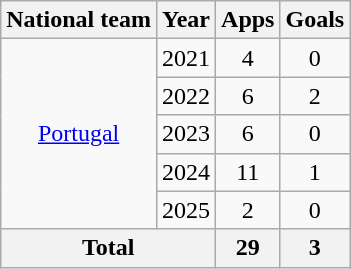<table class=wikitable style=text-align:center>
<tr>
<th>National team</th>
<th>Year</th>
<th>Apps</th>
<th>Goals</th>
</tr>
<tr>
<td rowspan=5><a href='#'>Portugal</a></td>
<td>2021</td>
<td>4</td>
<td>0</td>
</tr>
<tr>
<td>2022</td>
<td>6</td>
<td>2</td>
</tr>
<tr>
<td>2023</td>
<td>6</td>
<td>0</td>
</tr>
<tr>
<td>2024</td>
<td>11</td>
<td>1</td>
</tr>
<tr>
<td>2025</td>
<td>2</td>
<td>0</td>
</tr>
<tr>
<th colspan=2>Total</th>
<th>29</th>
<th>3</th>
</tr>
</table>
